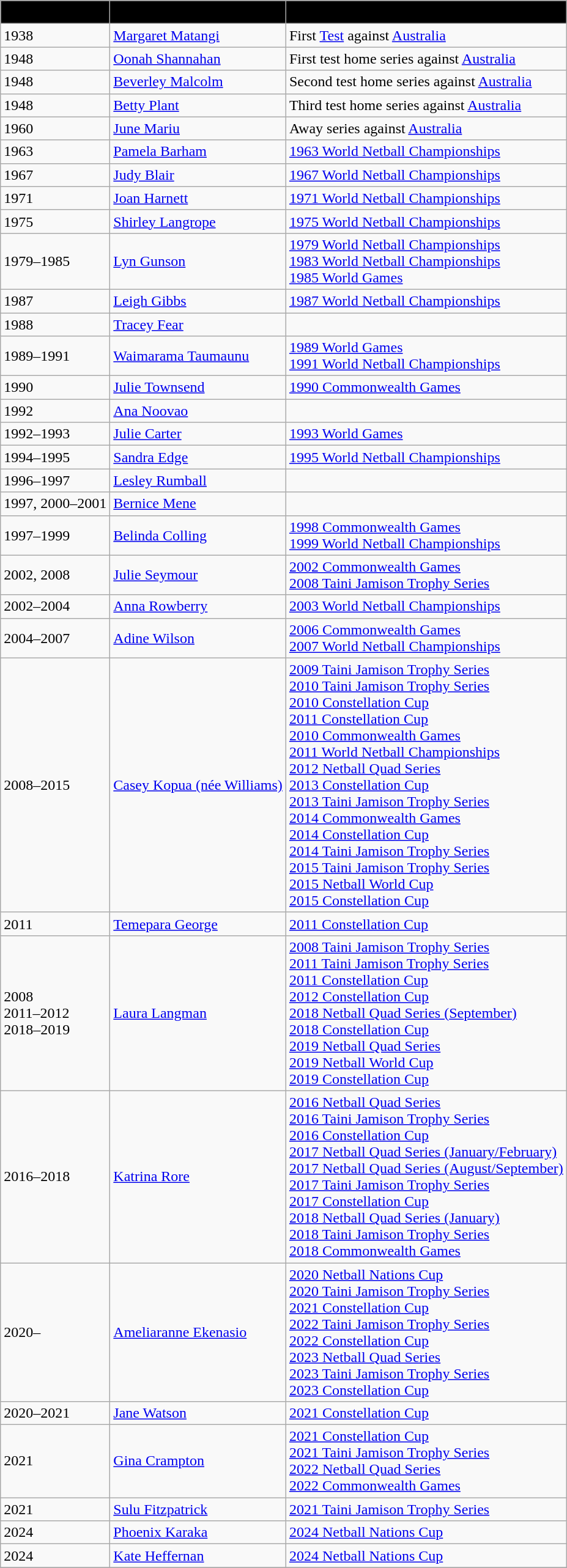<table class="wikitable collapsible" border="1">
<tr>
<th style="background:black;"><span>Years</span></th>
<th style="background:black;"><span>Captains</span></th>
<th style="background:black;"><span>Series/Tournaments</span></th>
</tr>
<tr>
<td>1938</td>
<td><a href='#'>Margaret Matangi</a></td>
<td>First <a href='#'>Test</a> against <a href='#'>Australia</a></td>
</tr>
<tr>
<td>1948</td>
<td><a href='#'>Oonah Shannahan</a></td>
<td>First test home series against <a href='#'>Australia</a></td>
</tr>
<tr>
<td>1948</td>
<td><a href='#'>Beverley Malcolm</a></td>
<td>Second test home series against <a href='#'>Australia</a></td>
</tr>
<tr>
<td>1948</td>
<td><a href='#'>Betty Plant</a></td>
<td>Third test home series against <a href='#'>Australia</a></td>
</tr>
<tr>
<td>1960</td>
<td><a href='#'>June Mariu</a></td>
<td>Away series against <a href='#'>Australia</a></td>
</tr>
<tr>
<td>1963</td>
<td><a href='#'>Pamela Barham</a></td>
<td><a href='#'>1963 World Netball Championships</a></td>
</tr>
<tr>
<td>1967</td>
<td><a href='#'>Judy Blair</a></td>
<td><a href='#'>1967 World Netball Championships</a></td>
</tr>
<tr>
<td>1971</td>
<td><a href='#'>Joan Harnett</a></td>
<td><a href='#'>1971 World Netball Championships</a></td>
</tr>
<tr>
<td>1975</td>
<td><a href='#'>Shirley Langrope</a></td>
<td><a href='#'>1975 World Netball Championships</a></td>
</tr>
<tr>
<td>1979–1985</td>
<td><a href='#'>Lyn Gunson</a></td>
<td><a href='#'>1979 World Netball Championships</a><br><a href='#'>1983 World Netball Championships</a><br><a href='#'>1985 World Games</a></td>
</tr>
<tr>
<td>1987</td>
<td><a href='#'>Leigh Gibbs</a></td>
<td><a href='#'>1987 World Netball Championships</a></td>
</tr>
<tr>
<td>1988</td>
<td><a href='#'>Tracey Fear</a></td>
<td></td>
</tr>
<tr>
<td>1989–1991</td>
<td><a href='#'>Waimarama Taumaunu</a></td>
<td><a href='#'>1989 World Games</a><br><a href='#'>1991 World Netball Championships</a></td>
</tr>
<tr>
<td>1990</td>
<td><a href='#'>Julie Townsend</a></td>
<td><a href='#'>1990 Commonwealth Games</a></td>
</tr>
<tr>
<td>1992</td>
<td><a href='#'>Ana Noovao</a></td>
<td></td>
</tr>
<tr>
<td>1992–1993</td>
<td><a href='#'>Julie Carter</a></td>
<td><a href='#'>1993 World Games</a></td>
</tr>
<tr>
<td>1994–1995</td>
<td><a href='#'>Sandra Edge</a></td>
<td><a href='#'>1995 World Netball Championships</a></td>
</tr>
<tr>
<td>1996–1997</td>
<td><a href='#'>Lesley Rumball</a></td>
<td></td>
</tr>
<tr>
<td>1997, 2000–2001</td>
<td><a href='#'>Bernice Mene</a></td>
<td></td>
</tr>
<tr>
<td>1997–1999</td>
<td><a href='#'>Belinda Colling</a></td>
<td><a href='#'>1998 Commonwealth Games</a><br><a href='#'>1999 World Netball Championships</a></td>
</tr>
<tr>
<td>2002, 2008</td>
<td><a href='#'>Julie Seymour</a></td>
<td><a href='#'>2002 Commonwealth Games</a><br><a href='#'>2008 Taini Jamison Trophy Series</a></td>
</tr>
<tr>
<td>2002–2004</td>
<td><a href='#'>Anna Rowberry</a></td>
<td><a href='#'>2003 World Netball Championships</a></td>
</tr>
<tr>
<td>2004–2007</td>
<td><a href='#'>Adine Wilson</a></td>
<td><a href='#'>2006 Commonwealth Games</a><br><a href='#'>2007 World Netball Championships</a></td>
</tr>
<tr>
<td>2008–2015</td>
<td><a href='#'>Casey Kopua (née Williams)</a></td>
<td><a href='#'>2009 Taini Jamison Trophy Series</a><br><a href='#'>2010 Taini Jamison Trophy Series</a><br><a href='#'>2010 Constellation Cup</a><br><a href='#'>2011 Constellation Cup</a><br><a href='#'>2010 Commonwealth Games</a><br><a href='#'>2011 World Netball Championships</a><br><a href='#'>2012 Netball Quad Series</a><br><a href='#'>2013 Constellation Cup</a><br><a href='#'>2013 Taini Jamison Trophy Series</a><br><a href='#'>2014 Commonwealth Games</a><br><a href='#'>2014 Constellation Cup</a><br><a href='#'>2014 Taini Jamison Trophy Series</a><br><a href='#'>2015 Taini Jamison Trophy Series</a><br><a href='#'>2015 Netball World Cup</a><br><a href='#'>2015 Constellation Cup</a></td>
</tr>
<tr>
<td>2011</td>
<td><a href='#'>Temepara George</a></td>
<td><a href='#'>2011 Constellation Cup</a></td>
</tr>
<tr>
<td>2008<br>2011–2012<br>2018–2019</td>
<td><a href='#'>Laura Langman</a></td>
<td><a href='#'>2008 Taini Jamison Trophy Series</a><br><a href='#'>2011 Taini Jamison Trophy Series</a><br><a href='#'>2011 Constellation Cup</a><br><a href='#'>2012 Constellation Cup</a><br><a href='#'>2018 Netball Quad Series (September)</a><br><a href='#'>2018 Constellation Cup</a><br><a href='#'>2019 Netball Quad Series</a><br><a href='#'>2019 Netball World Cup</a><br><a href='#'>2019 Constellation Cup</a></td>
</tr>
<tr>
<td>2016–2018</td>
<td><a href='#'>Katrina Rore</a></td>
<td><a href='#'>2016 Netball Quad Series</a><br><a href='#'>2016 Taini Jamison Trophy Series</a><br><a href='#'>2016 Constellation Cup</a><br><a href='#'>2017 Netball Quad Series (January/February)</a><br><a href='#'>2017 Netball Quad Series (August/September)</a><br><a href='#'>2017 Taini Jamison Trophy Series</a><br><a href='#'>2017 Constellation Cup</a><br><a href='#'>2018 Netball Quad Series (January)</a><br><a href='#'>2018 Taini Jamison Trophy Series</a><br><a href='#'>2018 Commonwealth Games</a></td>
</tr>
<tr>
<td>2020–</td>
<td><a href='#'>Ameliaranne Ekenasio</a></td>
<td><a href='#'>2020 Netball Nations Cup</a><br><a href='#'>2020 Taini Jamison Trophy Series</a><br><a href='#'>2021 Constellation Cup</a><br><a href='#'>2022 Taini Jamison Trophy Series</a><br><a href='#'>2022 Constellation Cup</a><br><a href='#'>2023 Netball Quad Series</a><br><a href='#'>2023 Taini Jamison Trophy Series</a><br><a href='#'>2023 Constellation Cup</a></td>
</tr>
<tr>
<td>2020–2021</td>
<td><a href='#'>Jane Watson</a></td>
<td><a href='#'>2021 Constellation Cup</a></td>
</tr>
<tr>
<td>2021</td>
<td><a href='#'>Gina Crampton</a></td>
<td><a href='#'>2021 Constellation Cup</a><br><a href='#'>2021 Taini Jamison Trophy Series</a><br><a href='#'>2022 Netball Quad Series</a><br><a href='#'>2022 Commonwealth Games</a></td>
</tr>
<tr>
<td>2021</td>
<td><a href='#'>Sulu Fitzpatrick</a></td>
<td><a href='#'>2021 Taini Jamison Trophy Series</a></td>
</tr>
<tr>
<td>2024</td>
<td><a href='#'>Phoenix Karaka</a></td>
<td><a href='#'>2024 Netball Nations Cup</a></td>
</tr>
<tr>
<td>2024</td>
<td><a href='#'>Kate Heffernan</a></td>
<td><a href='#'>2024 Netball Nations Cup</a></td>
</tr>
<tr>
</tr>
</table>
